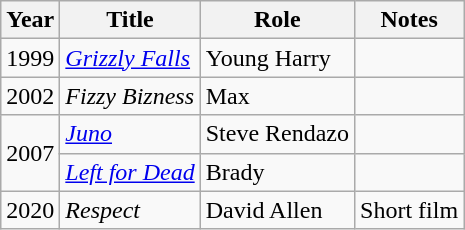<table class="wikitable sortable">
<tr>
<th>Year</th>
<th>Title</th>
<th>Role</th>
<th class="unsortable">Notes</th>
</tr>
<tr>
<td>1999</td>
<td><em><a href='#'>Grizzly Falls</a></em></td>
<td>Young Harry</td>
<td></td>
</tr>
<tr>
<td>2002</td>
<td><em>Fizzy Bizness</em></td>
<td>Max</td>
<td></td>
</tr>
<tr>
<td rowspan="2">2007</td>
<td><em><a href='#'>Juno</a></em></td>
<td>Steve Rendazo</td>
<td></td>
</tr>
<tr>
<td><em><a href='#'>Left for Dead</a></em></td>
<td>Brady</td>
<td></td>
</tr>
<tr>
<td>2020</td>
<td><em>Respect</em></td>
<td>David Allen</td>
<td>Short film</td>
</tr>
</table>
